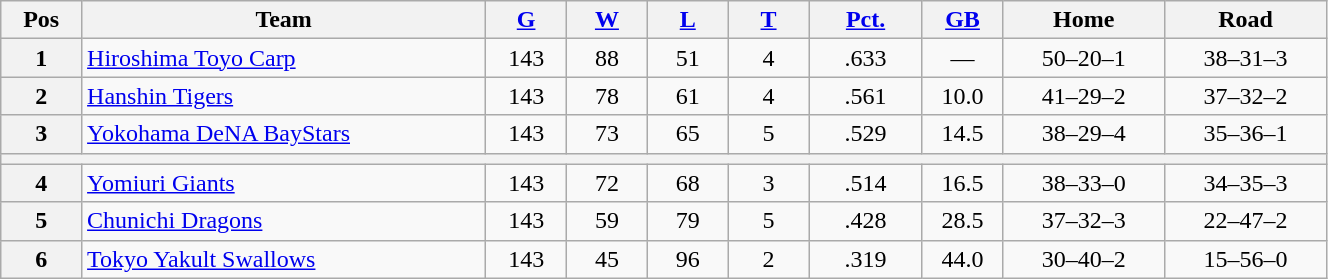<table class="wikitable plainrowheaders"  style="width:70%; text-align:center;">
<tr>
<th scope="col" style="width:5%;">Pos</th>
<th scope="col" style="width:25%;">Team</th>
<th scope="col" style="width:5%;"><a href='#'>G</a></th>
<th scope="col" style="width:5%;"><a href='#'>W</a></th>
<th scope="col" style="width:5%;"><a href='#'>L</a></th>
<th scope="col" style="width:5%;"><a href='#'>T</a></th>
<th scope="col" style="width:7%;"><a href='#'>Pct.</a></th>
<th scope="col" style="width:5%;"><a href='#'>GB</a></th>
<th scope="col" style="width:10%;">Home</th>
<th scope="col" style="width:10%;">Road</th>
</tr>
<tr>
<th>1</th>
<td style="text-align:left;"><a href='#'>Hiroshima Toyo Carp</a></td>
<td>143</td>
<td>88</td>
<td>51</td>
<td>4</td>
<td>.633</td>
<td>—</td>
<td>50–20–1</td>
<td>38–31–3</td>
</tr>
<tr>
<th>2</th>
<td style="text-align:left;"><a href='#'>Hanshin Tigers</a></td>
<td>143</td>
<td>78</td>
<td>61</td>
<td>4</td>
<td>.561</td>
<td>10.0</td>
<td>41–29–2</td>
<td>37–32–2</td>
</tr>
<tr>
<th>3</th>
<td style="text-align:left;"><a href='#'>Yokohama DeNA BayStars</a></td>
<td>143</td>
<td>73</td>
<td>65</td>
<td>5</td>
<td>.529</td>
<td>14.5</td>
<td>38–29–4</td>
<td>35–36–1</td>
</tr>
<tr>
<th colspan="10"></th>
</tr>
<tr>
<th>4</th>
<td style="text-align:left;"><a href='#'>Yomiuri Giants</a></td>
<td>143</td>
<td>72</td>
<td>68</td>
<td>3</td>
<td>.514</td>
<td>16.5</td>
<td>38–33–0</td>
<td>34–35–3</td>
</tr>
<tr>
<th>5</th>
<td style="text-align:left;"><a href='#'>Chunichi Dragons</a></td>
<td>143</td>
<td>59</td>
<td>79</td>
<td>5</td>
<td>.428</td>
<td>28.5</td>
<td>37–32–3</td>
<td>22–47–2</td>
</tr>
<tr>
<th>6</th>
<td style="text-align:left;"><a href='#'>Tokyo Yakult Swallows</a></td>
<td>143</td>
<td>45</td>
<td>96</td>
<td>2</td>
<td>.319</td>
<td>44.0</td>
<td>30–40–2</td>
<td>15–56–0</td>
</tr>
</table>
